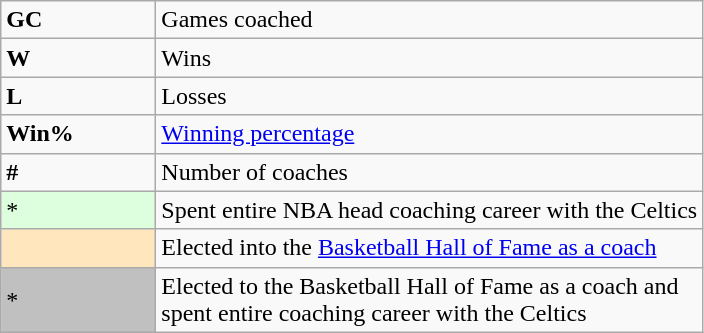<table class="wikitable">
<tr>
<td><strong>GC</strong></td>
<td>Games coached</td>
</tr>
<tr>
<td><strong>W</strong></td>
<td>Wins</td>
</tr>
<tr>
<td><strong>L</strong></td>
<td>Losses</td>
</tr>
<tr>
<td><strong>Win%</strong></td>
<td><a href='#'>Winning percentage</a></td>
</tr>
<tr>
<td><strong>#</strong></td>
<td>Number of coaches</td>
</tr>
<tr>
<td style="background-color:#ddffdd; width:6em">*</td>
<td>Spent entire NBA head coaching career with the Celtics</td>
</tr>
<tr>
<td style="background-color:#FFE6BD; width:6em"></td>
<td>Elected into the <a href='#'>Basketball Hall of Fame as a coach</a></td>
</tr>
<tr>
<td style="background-color:silver">*</td>
<td>Elected to the Basketball Hall of Fame as a coach and<br>spent entire coaching career with the Celtics</td>
</tr>
</table>
